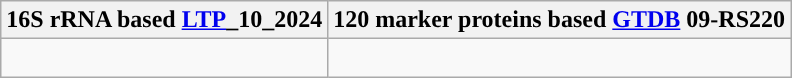<table class="wikitable">
<tr>
<th colspan=1>16S rRNA based <a href='#'>LTP</a>_10_2024</th>
<th colspan=1>120 marker proteins based <a href='#'>GTDB</a> 09-RS220</th>
</tr>
<tr>
<td style="vertical-align:top"><br></td>
<td><br></td>
</tr>
</table>
